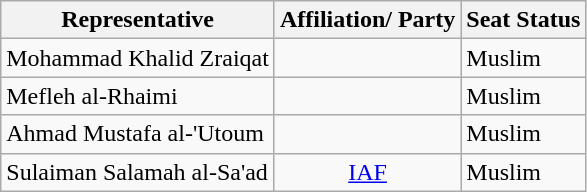<table class="wikitable">
<tr>
<th>Representative</th>
<th>Affiliation/ Party</th>
<th>Seat Status</th>
</tr>
<tr>
<td>Mohammad Khalid Zraiqat</td>
<td></td>
<td>Muslim</td>
</tr>
<tr>
<td>Mefleh al-Rhaimi</td>
<td></td>
<td>Muslim</td>
</tr>
<tr>
<td>Ahmad Mustafa al-'Utoum</td>
<td></td>
<td>Muslim</td>
</tr>
<tr>
<td>Sulaiman Salamah al-Sa'ad</td>
<td align="center"><a href='#'>IAF</a></td>
<td>Muslim</td>
</tr>
</table>
